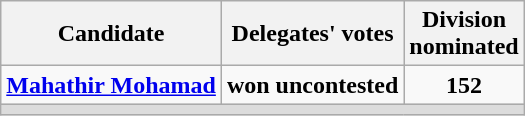<table class=wikitable>
<tr>
<th>Candidate</th>
<th>Delegates' votes</th>
<th>Division<br>nominated</th>
</tr>
<tr>
<td><strong><a href='#'>Mahathir Mohamad</a></strong></td>
<td align=center><strong>won uncontested</strong></td>
<td align=center><strong>152</strong></td>
</tr>
<tr>
<td colspan=3 bgcolor=dcdcdc></td>
</tr>
</table>
